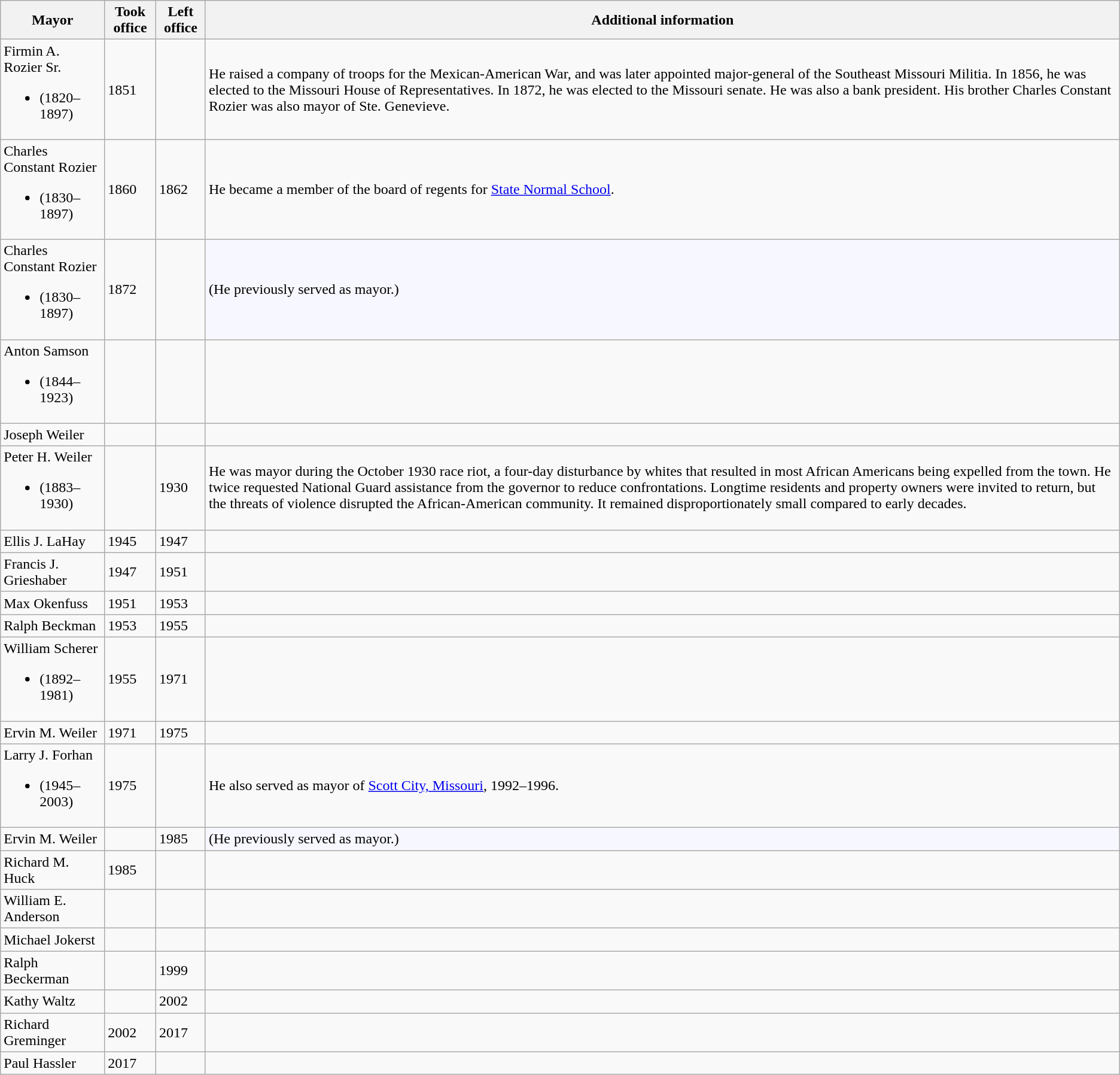<table class="wikitable sortable">
<tr>
<th>Mayor</th>
<th>Took office</th>
<th>Left office</th>
<th>Additional information</th>
</tr>
<tr>
<td>Firmin A. Rozier Sr.<br><ul><li>(1820–1897)</li></ul></td>
<td>1851</td>
<td></td>
<td>He raised a company of troops for the Mexican-American War, and was later appointed major-general of the Southeast Missouri Militia. In 1856, he was elected to the Missouri House of Representatives. In 1872, he was elected to the Missouri senate. He was also a bank president. His brother Charles Constant Rozier was also mayor of Ste. Genevieve.</td>
</tr>
<tr>
<td>Charles Constant Rozier<br><ul><li>(1830–1897)</li></ul></td>
<td>1860</td>
<td>1862</td>
<td>He became a member of the board of regents for <a href='#'>State Normal School</a>.</td>
</tr>
<tr>
<td>Charles Constant Rozier<br><ul><li>(1830–1897)</li></ul></td>
<td>1872</td>
<td></td>
<td bgcolor=#f7f7ff>(He previously served as mayor.)</td>
</tr>
<tr>
<td>Anton Samson<br><ul><li>(1844–1923)</li></ul></td>
<td></td>
<td></td>
<td></td>
</tr>
<tr>
<td>Joseph Weiler</td>
<td></td>
<td></td>
<td></td>
</tr>
<tr>
<td>Peter H. Weiler<br><ul><li>(1883–1930)</li></ul></td>
<td></td>
<td>1930</td>
<td>He was mayor during the October 1930 race riot, a four-day disturbance by whites that resulted in most African Americans being expelled from the town. He twice requested National Guard assistance from the governor to reduce confrontations. Longtime residents and property owners were invited to return, but the threats of violence disrupted the African-American community. It remained disproportionately small compared to early decades.</td>
</tr>
<tr>
<td>Ellis J. LaHay</td>
<td>1945</td>
<td>1947</td>
<td></td>
</tr>
<tr>
<td>Francis J. Grieshaber</td>
<td>1947</td>
<td>1951</td>
<td></td>
</tr>
<tr>
<td>Max Okenfuss</td>
<td>1951</td>
<td>1953</td>
<td></td>
</tr>
<tr>
<td>Ralph Beckman</td>
<td>1953</td>
<td>1955</td>
<td></td>
</tr>
<tr>
<td>William Scherer<br><ul><li>(1892–1981)</li></ul></td>
<td>1955</td>
<td>1971</td>
<td></td>
</tr>
<tr>
<td>Ervin M. Weiler</td>
<td>1971</td>
<td>1975</td>
<td></td>
</tr>
<tr>
<td>Larry J. Forhan<br><ul><li>(1945–2003)</li></ul></td>
<td>1975</td>
<td></td>
<td>He also served as mayor of <a href='#'>Scott City, Missouri</a>, 1992–1996.</td>
</tr>
<tr>
<td>Ervin M. Weiler</td>
<td></td>
<td>1985</td>
<td bgcolor=#f7f7ff>(He previously served as mayor.)</td>
</tr>
<tr>
<td>Richard M. Huck</td>
<td>1985</td>
<td></td>
<td></td>
</tr>
<tr>
<td>William E. Anderson</td>
<td></td>
<td></td>
<td></td>
</tr>
<tr>
<td>Michael Jokerst</td>
<td></td>
<td></td>
<td></td>
</tr>
<tr>
<td>Ralph Beckerman</td>
<td></td>
<td>1999</td>
<td></td>
</tr>
<tr>
<td>Kathy Waltz</td>
<td></td>
<td>2002</td>
<td></td>
</tr>
<tr>
<td>Richard Greminger</td>
<td>2002</td>
<td>2017</td>
<td></td>
</tr>
<tr>
<td>Paul Hassler</td>
<td>2017</td>
<td></td>
<td></td>
</tr>
</table>
